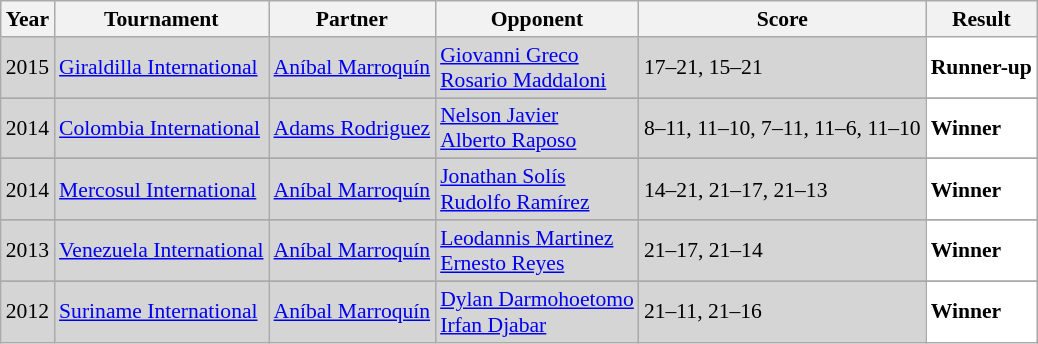<table class="sortable wikitable" style="font-size: 90%;">
<tr>
<th>Year</th>
<th>Tournament</th>
<th>Partner</th>
<th>Opponent</th>
<th>Score</th>
<th>Result</th>
</tr>
<tr style="background:#D5D5D5">
<td align="center">2015</td>
<td align="left"><a href='#'>Giraldilla International</a></td>
<td align="left"> <a href='#'>Aníbal Marroquín</a></td>
<td align="left"> <a href='#'>Giovanni Greco</a> <br>  <a href='#'>Rosario Maddaloni</a></td>
<td align="left">17–21, 15–21</td>
<td style="text-align:left; background:white"> <strong>Runner-up</strong></td>
</tr>
<tr>
</tr>
<tr style="background:#D5D5D5">
<td align="center">2014</td>
<td align="left"><a href='#'>Colombia International</a></td>
<td align="left"> <a href='#'>Adams Rodriguez</a></td>
<td align="left"> <a href='#'>Nelson Javier</a> <br>  <a href='#'>Alberto Raposo</a></td>
<td align="left">8–11, 11–10, 7–11, 11–6, 11–10</td>
<td style="text-align:left; background:white"> <strong>Winner</strong></td>
</tr>
<tr>
</tr>
<tr style="background:#D5D5D5">
<td align="center">2014</td>
<td align="left"><a href='#'>Mercosul International</a></td>
<td align="left"> <a href='#'>Aníbal Marroquín</a></td>
<td align="left"> <a href='#'>Jonathan Solís</a> <br>  <a href='#'>Rudolfo Ramírez</a></td>
<td align="left">14–21, 21–17, 21–13</td>
<td style="text-align:left; background:white"> <strong>Winner</strong></td>
</tr>
<tr>
</tr>
<tr style="background:#D5D5D5">
<td align="center">2013</td>
<td align="left"><a href='#'>Venezuela International</a></td>
<td align="left"> <a href='#'>Aníbal Marroquín</a></td>
<td align="left"> <a href='#'>Leodannis Martinez</a> <br>  <a href='#'>Ernesto Reyes</a></td>
<td align="left">21–17, 21–14</td>
<td style="text-align:left; background:white"> <strong>Winner</strong></td>
</tr>
<tr>
</tr>
<tr style="background:#D5D5D5">
<td align="center">2012</td>
<td align="left"><a href='#'>Suriname International</a></td>
<td align="left"> <a href='#'>Aníbal Marroquín</a></td>
<td align="left"> <a href='#'>Dylan Darmohoetomo</a> <br>  <a href='#'>Irfan Djabar</a></td>
<td align="left">21–11, 21–16</td>
<td style="text-align:left; background:white"> <strong>Winner</strong></td>
</tr>
</table>
